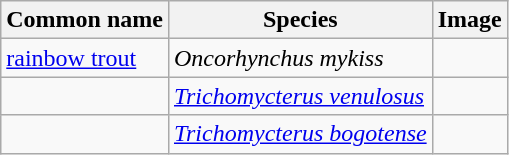<table class="wikitable sortable mw-collapsible">
<tr>
<th>Common name</th>
<th>Species</th>
<th>Image</th>
</tr>
<tr>
<td><a href='#'>rainbow trout</a><br></td>
<td><em>Oncorhynchus mykiss</em></td>
<td></td>
</tr>
<tr>
<td></td>
<td><em><a href='#'>Trichomycterus venulosus</a></em><br></td>
<td></td>
</tr>
<tr>
<td></td>
<td><em><a href='#'>Trichomycterus bogotense</a></em></td>
<td></td>
</tr>
</table>
